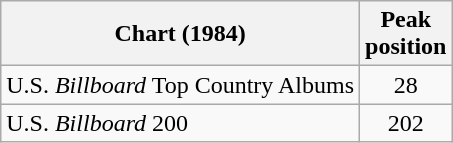<table class="wikitable">
<tr>
<th>Chart (1984)</th>
<th>Peak<br>position</th>
</tr>
<tr>
<td>U.S. <em>Billboard</em> Top Country Albums</td>
<td align="center">28</td>
</tr>
<tr>
<td>U.S. <em>Billboard</em> 200</td>
<td align="center">202</td>
</tr>
</table>
